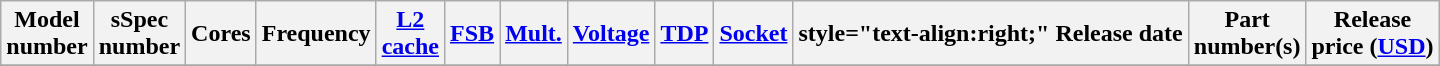<table class="wikitable">
<tr>
<th>Model<br>number</th>
<th>sSpec<br>number</th>
<th>Cores</th>
<th>Frequency</th>
<th><a href='#'>L2<br>cache</a></th>
<th><a href='#'>FSB</a></th>
<th><a href='#'>Mult.</a></th>
<th><a href='#'>Voltage</a></th>
<th><a href='#'>TDP</a></th>
<th><a href='#'>Socket</a></th>
<th>style="text-align:right;"  Release date</th>
<th>Part<br>number(s)</th>
<th>Release<br>price (<a href='#'>USD</a>)</th>
</tr>
<tr>
</tr>
</table>
